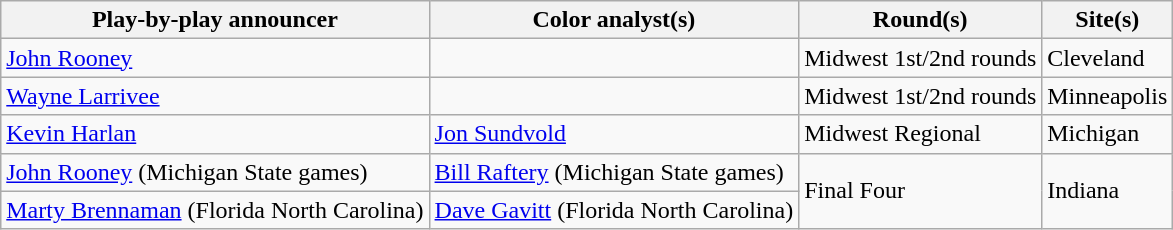<table class="wikitable">
<tr>
<th>Play-by-play announcer</th>
<th>Color analyst(s)</th>
<th>Round(s)</th>
<th>Site(s)</th>
</tr>
<tr>
<td><a href='#'>John Rooney</a></td>
<td></td>
<td>Midwest 1st/2nd rounds</td>
<td>Cleveland</td>
</tr>
<tr>
<td><a href='#'>Wayne Larrivee</a></td>
<td></td>
<td>Midwest 1st/2nd rounds</td>
<td>Minneapolis</td>
</tr>
<tr>
<td><a href='#'>Kevin Harlan</a></td>
<td><a href='#'>Jon Sundvold</a></td>
<td>Midwest Regional</td>
<td>Michigan</td>
</tr>
<tr>
<td><a href='#'>John Rooney</a> (Michigan State games)</td>
<td><a href='#'>Bill Raftery</a> (Michigan State games)</td>
<td rowspan="2">Final Four</td>
<td rowspan="2">Indiana</td>
</tr>
<tr>
<td><a href='#'>Marty Brennaman</a> (Florida North Carolina)</td>
<td><a href='#'>Dave Gavitt</a> (Florida North Carolina)</td>
</tr>
</table>
